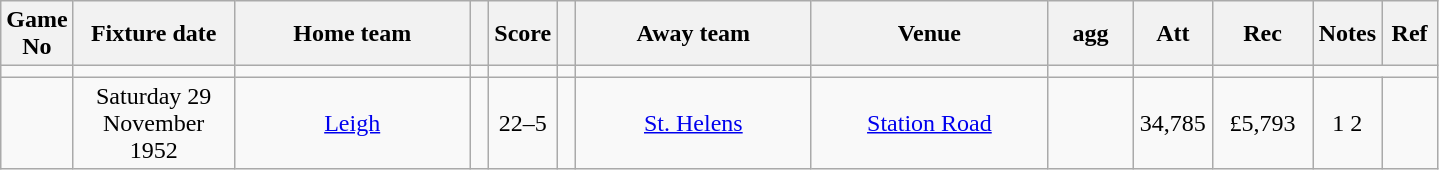<table class="wikitable" style="text-align:center;">
<tr>
<th width=20 abbr="No">Game No</th>
<th width=100 abbr="Date">Fixture date</th>
<th width=150 abbr="Home team">Home team</th>
<th width=5 abbr="space"></th>
<th width=20 abbr="Score">Score</th>
<th width=5 abbr="space"></th>
<th width=150 abbr="Away team">Away team</th>
<th width=150 abbr="Venue">Venue</th>
<th width=50 abbr="agg">agg</th>
<th width=45 abbr="Att">Att</th>
<th width=60 abbr="Rec">Rec</th>
<th width=20 abbr="Notes">Notes</th>
<th width=30 abbr="Ref">Ref</th>
</tr>
<tr>
<td></td>
<td></td>
<td></td>
<td></td>
<td></td>
<td></td>
<td></td>
<td></td>
<td></td>
<td></td>
<td></td>
</tr>
<tr>
<td></td>
<td>Saturday 29 November 1952</td>
<td><a href='#'>Leigh</a></td>
<td></td>
<td>22–5</td>
<td></td>
<td><a href='#'>St. Helens</a></td>
<td><a href='#'>Station Road</a></td>
<td></td>
<td>34,785</td>
<td>£5,793</td>
<td>1 2</td>
<td></td>
</tr>
</table>
